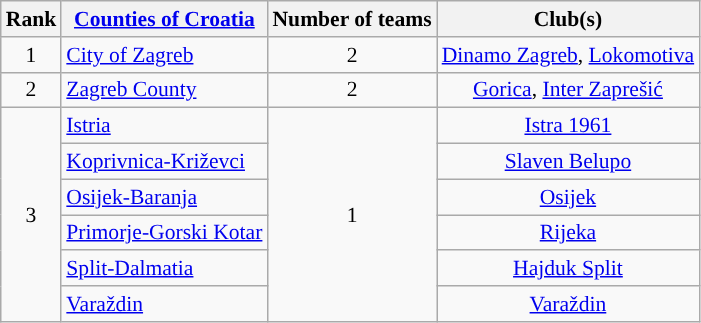<table class="wikitable" style="font-size:90%;">
<tr>
<th>Rank</th>
<th><a href='#'>Counties of Croatia</a></th>
<th>Number of teams</th>
<th>Club(s)</th>
</tr>
<tr>
<td align="center">1</td>
<td>  <a href='#'>City of Zagreb</a></td>
<td align="center">2</td>
<td align="center"><a href='#'>Dinamo Zagreb</a>, <a href='#'>Lokomotiva</a></td>
</tr>
<tr>
<td align="center">2</td>
<td>  <a href='#'>Zagreb County</a></td>
<td align="center">2</td>
<td align="center"><a href='#'>Gorica</a>, <a href='#'>Inter Zaprešić</a></td>
</tr>
<tr>
<td align="center" rowspan=6>3</td>
<td>  <a href='#'>Istria</a></td>
<td align="center" rowspan=6>1</td>
<td align="center"><a href='#'>Istra 1961</a></td>
</tr>
<tr>
<td>  <a href='#'>Koprivnica-Križevci</a></td>
<td align="center"><a href='#'>Slaven Belupo</a></td>
</tr>
<tr>
<td>  <a href='#'>Osijek-Baranja</a></td>
<td align="center"><a href='#'>Osijek</a></td>
</tr>
<tr>
<td>  <a href='#'>Primorje-Gorski Kotar</a></td>
<td align="center"><a href='#'>Rijeka</a></td>
</tr>
<tr>
<td>  <a href='#'>Split-Dalmatia</a></td>
<td align="center"><a href='#'>Hajduk Split</a></td>
</tr>
<tr>
<td> <a href='#'>Varaždin</a></td>
<td align="center"><a href='#'>Varaždin</a></td>
</tr>
</table>
